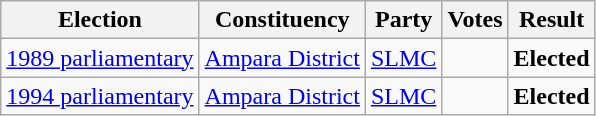<table class="wikitable" style="text-align:left;">
<tr>
<th scope=col>Election</th>
<th scope=col>Constituency</th>
<th scope=col>Party</th>
<th scope=col>Votes</th>
<th scope=col>Result</th>
</tr>
<tr>
<td><a href='#'>1989 parliamentary</a></td>
<td><a href='#'>Ampara District</a></td>
<td><a href='#'>SLMC</a></td>
<td align=right></td>
<td><strong>Elected</strong></td>
</tr>
<tr>
<td><a href='#'>1994 parliamentary</a></td>
<td><a href='#'>Ampara District</a></td>
<td><a href='#'>SLMC</a></td>
<td align=right></td>
<td><strong>Elected</strong></td>
</tr>
</table>
